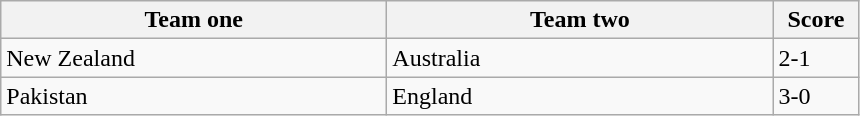<table class="wikitable">
<tr>
<th width=250>Team one</th>
<th width=250>Team two</th>
<th width=50>Score</th>
</tr>
<tr>
<td> New Zealand</td>
<td> Australia</td>
<td>2-1</td>
</tr>
<tr>
<td> Pakistan</td>
<td> England</td>
<td>3-0</td>
</tr>
</table>
